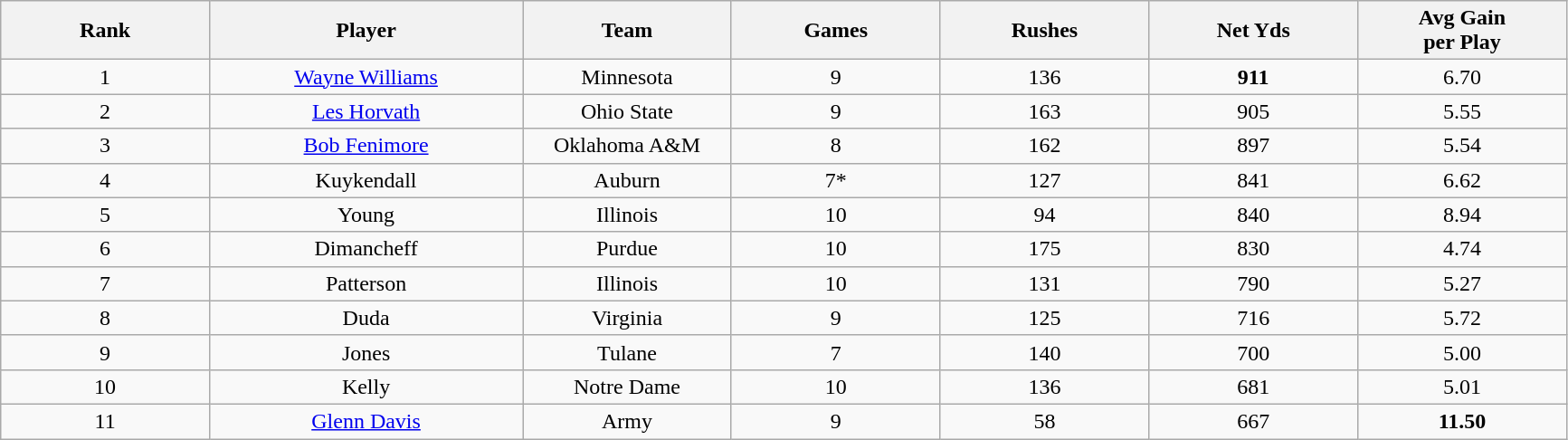<table class="wikitable sortable">
<tr>
<th bgcolor="#DDDDFF" width="10%">Rank</th>
<th bgcolor="#DDDDFF" width="15%">Player</th>
<th bgcolor="#DDDDFF" width="10%">Team</th>
<th bgcolor="#DDDDFF" width="10%">Games</th>
<th bgcolor="#DDDDFF" width="10%">Rushes</th>
<th bgcolor="#DDDDFF" width="10%">Net Yds</th>
<th bgcolor="#DDDDFF" width="10%">Avg Gain<br>per Play</th>
</tr>
<tr align="center">
<td>1</td>
<td><a href='#'>Wayne Williams</a></td>
<td>Minnesota</td>
<td>9</td>
<td>136</td>
<td><strong>911</strong></td>
<td>6.70</td>
</tr>
<tr align="center">
<td>2</td>
<td><a href='#'>Les Horvath</a></td>
<td>Ohio State</td>
<td>9</td>
<td>163</td>
<td>905</td>
<td>5.55</td>
</tr>
<tr align="center">
<td>3</td>
<td><a href='#'>Bob Fenimore</a></td>
<td>Oklahoma A&M</td>
<td>8</td>
<td>162</td>
<td>897</td>
<td>5.54</td>
</tr>
<tr align="center">
<td>4</td>
<td>Kuykendall</td>
<td>Auburn</td>
<td>7*</td>
<td>127</td>
<td>841</td>
<td>6.62</td>
</tr>
<tr align="center">
<td>5</td>
<td>Young</td>
<td>Illinois</td>
<td>10</td>
<td>94</td>
<td>840</td>
<td>8.94</td>
</tr>
<tr align="center">
<td>6</td>
<td>Dimancheff</td>
<td>Purdue</td>
<td>10</td>
<td>175</td>
<td>830</td>
<td>4.74</td>
</tr>
<tr align="center">
<td>7</td>
<td>Patterson</td>
<td>Illinois</td>
<td>10</td>
<td>131</td>
<td>790</td>
<td>5.27</td>
</tr>
<tr align="center">
<td>8</td>
<td>Duda</td>
<td>Virginia</td>
<td>9</td>
<td>125</td>
<td>716</td>
<td>5.72</td>
</tr>
<tr align="center">
<td>9</td>
<td>Jones</td>
<td>Tulane</td>
<td>7</td>
<td>140</td>
<td>700</td>
<td>5.00</td>
</tr>
<tr align="center">
<td>10</td>
<td>Kelly</td>
<td>Notre Dame</td>
<td>10</td>
<td>136</td>
<td>681</td>
<td>5.01</td>
</tr>
<tr align="center">
<td>11</td>
<td><a href='#'>Glenn Davis</a></td>
<td>Army</td>
<td>9</td>
<td>58</td>
<td>667</td>
<td><strong>11.50</strong></td>
</tr>
</table>
